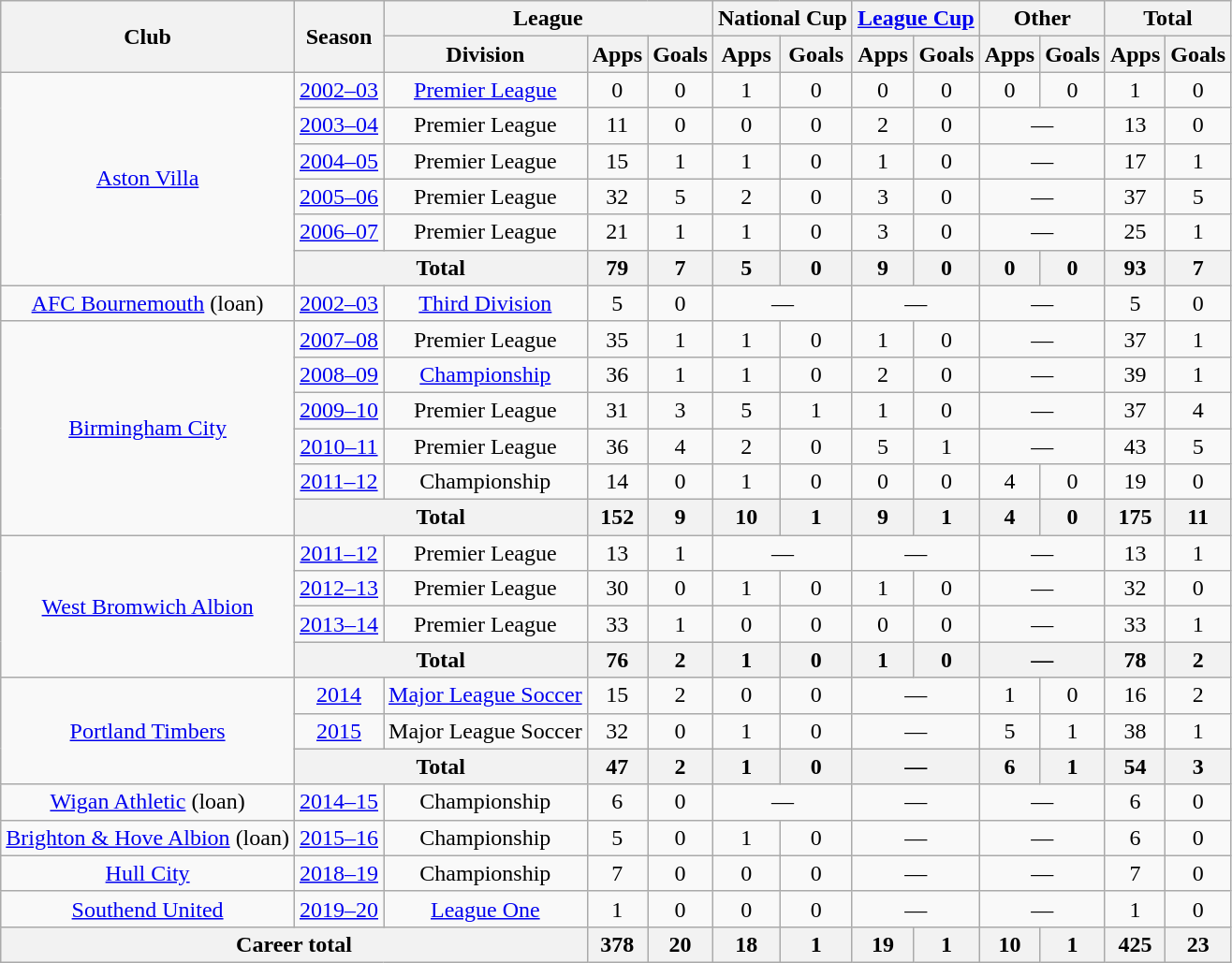<table class="wikitable" style="text-align:center">
<tr>
<th rowspan="2">Club</th>
<th rowspan="2">Season</th>
<th colspan="3">League</th>
<th colspan="2">National Cup</th>
<th colspan="2"><a href='#'>League Cup</a></th>
<th colspan="2">Other</th>
<th colspan="2">Total</th>
</tr>
<tr>
<th>Division</th>
<th>Apps</th>
<th>Goals</th>
<th>Apps</th>
<th>Goals</th>
<th>Apps</th>
<th>Goals</th>
<th>Apps</th>
<th>Goals</th>
<th>Apps</th>
<th>Goals</th>
</tr>
<tr>
<td rowspan="6"><a href='#'>Aston Villa</a></td>
<td><a href='#'>2002–03</a></td>
<td><a href='#'>Premier League</a></td>
<td>0</td>
<td>0</td>
<td>1</td>
<td>0</td>
<td>0</td>
<td>0</td>
<td>0</td>
<td>0</td>
<td>1</td>
<td>0</td>
</tr>
<tr>
<td><a href='#'>2003–04</a></td>
<td>Premier League</td>
<td>11</td>
<td>0</td>
<td>0</td>
<td>0</td>
<td>2</td>
<td>0</td>
<td colspan="2">―</td>
<td>13</td>
<td>0</td>
</tr>
<tr>
<td><a href='#'>2004–05</a></td>
<td>Premier League</td>
<td>15</td>
<td>1</td>
<td>1</td>
<td>0</td>
<td>1</td>
<td>0</td>
<td colspan="2">―</td>
<td>17</td>
<td>1</td>
</tr>
<tr>
<td><a href='#'>2005–06</a></td>
<td>Premier League</td>
<td>32</td>
<td>5</td>
<td>2</td>
<td>0</td>
<td>3</td>
<td>0</td>
<td colspan="2">―</td>
<td>37</td>
<td>5</td>
</tr>
<tr>
<td><a href='#'>2006–07</a></td>
<td>Premier League</td>
<td>21</td>
<td>1</td>
<td>1</td>
<td>0</td>
<td>3</td>
<td>0</td>
<td colspan="2">―</td>
<td>25</td>
<td>1</td>
</tr>
<tr>
<th colspan="2">Total</th>
<th>79</th>
<th>7</th>
<th>5</th>
<th>0</th>
<th>9</th>
<th>0</th>
<th>0</th>
<th>0</th>
<th>93</th>
<th>7</th>
</tr>
<tr>
<td><a href='#'>AFC Bournemouth</a> (loan)</td>
<td><a href='#'>2002–03</a></td>
<td><a href='#'>Third Division</a></td>
<td>5</td>
<td>0</td>
<td colspan="2">―</td>
<td colspan="2">―</td>
<td colspan="2">―</td>
<td>5</td>
<td>0</td>
</tr>
<tr>
<td rowspan="6"><a href='#'>Birmingham City</a></td>
<td><a href='#'>2007–08</a></td>
<td>Premier League</td>
<td>35</td>
<td>1</td>
<td>1</td>
<td>0</td>
<td>1</td>
<td>0</td>
<td colspan="2">―</td>
<td>37</td>
<td>1</td>
</tr>
<tr>
<td><a href='#'>2008–09</a></td>
<td><a href='#'>Championship</a></td>
<td>36</td>
<td>1</td>
<td>1</td>
<td>0</td>
<td>2</td>
<td>0</td>
<td colspan="2">―</td>
<td>39</td>
<td>1</td>
</tr>
<tr>
<td><a href='#'>2009–10</a></td>
<td>Premier League</td>
<td>31</td>
<td>3</td>
<td>5</td>
<td>1</td>
<td>1</td>
<td>0</td>
<td colspan="2">―</td>
<td>37</td>
<td>4</td>
</tr>
<tr>
<td><a href='#'>2010–11</a></td>
<td>Premier League</td>
<td>36</td>
<td>4</td>
<td>2</td>
<td>0</td>
<td>5</td>
<td>1</td>
<td colspan="2">―</td>
<td>43</td>
<td>5</td>
</tr>
<tr>
<td><a href='#'>2011–12</a></td>
<td>Championship</td>
<td>14</td>
<td>0</td>
<td>1</td>
<td>0</td>
<td>0</td>
<td>0</td>
<td>4</td>
<td>0</td>
<td>19</td>
<td>0</td>
</tr>
<tr>
<th colspan="2">Total</th>
<th>152</th>
<th>9</th>
<th>10</th>
<th>1</th>
<th>9</th>
<th>1</th>
<th>4</th>
<th>0</th>
<th>175</th>
<th>11</th>
</tr>
<tr>
<td rowspan="4"><a href='#'>West Bromwich Albion</a></td>
<td><a href='#'>2011–12</a></td>
<td>Premier League</td>
<td>13</td>
<td>1</td>
<td colspan="2">―</td>
<td colspan="2">―</td>
<td colspan="2">―</td>
<td>13</td>
<td>1</td>
</tr>
<tr>
<td><a href='#'>2012–13</a></td>
<td>Premier League</td>
<td>30</td>
<td>0</td>
<td>1</td>
<td>0</td>
<td>1</td>
<td>0</td>
<td colspan="2">―</td>
<td>32</td>
<td>0</td>
</tr>
<tr>
<td><a href='#'>2013–14</a></td>
<td>Premier League</td>
<td>33</td>
<td>1</td>
<td>0</td>
<td>0</td>
<td>0</td>
<td>0</td>
<td colspan="2">―</td>
<td>33</td>
<td>1</td>
</tr>
<tr>
<th colspan="2">Total</th>
<th>76</th>
<th>2</th>
<th>1</th>
<th>0</th>
<th>1</th>
<th>0</th>
<th colspan="2">―</th>
<th>78</th>
<th>2</th>
</tr>
<tr>
<td rowspan="3"><a href='#'>Portland Timbers</a></td>
<td><a href='#'>2014</a></td>
<td><a href='#'>Major League Soccer</a></td>
<td>15</td>
<td>2</td>
<td>0</td>
<td>0</td>
<td colspan="2">―</td>
<td>1</td>
<td>0</td>
<td>16</td>
<td>2</td>
</tr>
<tr>
<td><a href='#'>2015</a></td>
<td>Major League Soccer</td>
<td>32</td>
<td>0</td>
<td>1</td>
<td>0</td>
<td colspan="2">―</td>
<td>5</td>
<td>1</td>
<td>38</td>
<td>1</td>
</tr>
<tr>
<th colspan="2">Total</th>
<th>47</th>
<th>2</th>
<th>1</th>
<th>0</th>
<th colspan="2">―</th>
<th>6</th>
<th>1</th>
<th>54</th>
<th>3</th>
</tr>
<tr>
<td><a href='#'>Wigan Athletic</a> (loan)</td>
<td><a href='#'>2014–15</a></td>
<td>Championship</td>
<td>6</td>
<td>0</td>
<td colspan="2">―</td>
<td colspan="2">―</td>
<td colspan="2">―</td>
<td>6</td>
<td>0</td>
</tr>
<tr>
<td><a href='#'>Brighton & Hove Albion</a> (loan)</td>
<td><a href='#'>2015–16</a></td>
<td>Championship</td>
<td>5</td>
<td>0</td>
<td>1</td>
<td>0</td>
<td colspan="2">―</td>
<td colspan="2">―</td>
<td>6</td>
<td>0</td>
</tr>
<tr>
<td><a href='#'>Hull City</a></td>
<td><a href='#'>2018–19</a></td>
<td>Championship</td>
<td>7</td>
<td>0</td>
<td>0</td>
<td>0</td>
<td colspan="2">―</td>
<td colspan="2">―</td>
<td>7</td>
<td>0</td>
</tr>
<tr>
<td><a href='#'>Southend United</a></td>
<td><a href='#'>2019–20</a></td>
<td><a href='#'>League One</a></td>
<td>1</td>
<td>0</td>
<td>0</td>
<td>0</td>
<td colspan="2">―</td>
<td colspan="2">―</td>
<td>1</td>
<td>0</td>
</tr>
<tr>
<th colspan="3">Career total</th>
<th>378</th>
<th>20</th>
<th>18</th>
<th>1</th>
<th>19</th>
<th>1</th>
<th>10</th>
<th>1</th>
<th>425</th>
<th>23</th>
</tr>
</table>
